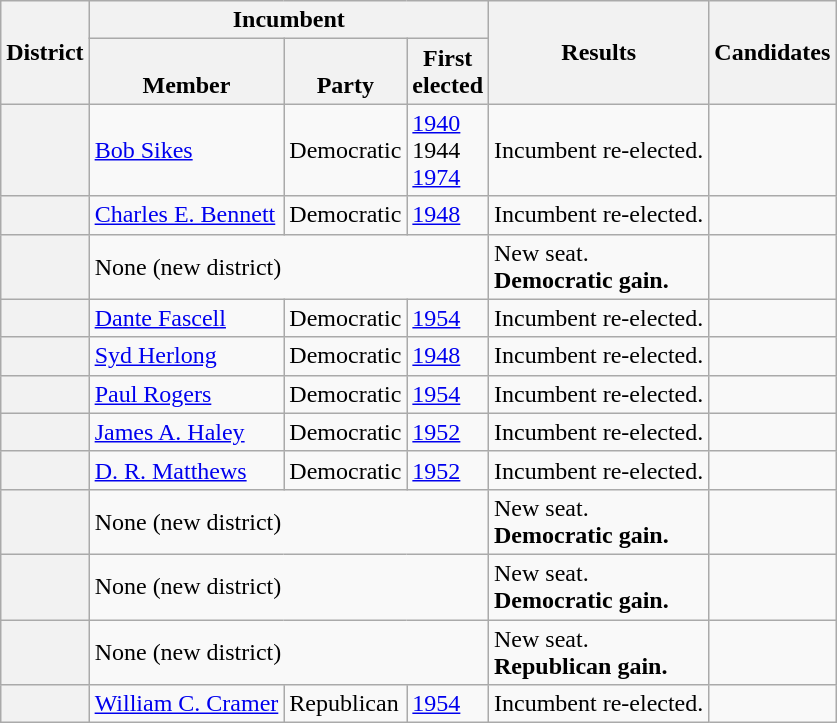<table class="wikitable sortable">
<tr>
<th rowspan=2>District</th>
<th colspan=3>Incumbent</th>
<th rowspan=2>Results</th>
<th rowspan=2 class="unsortable">Candidates</th>
</tr>
<tr valign=bottom>
<th>Member</th>
<th>Party</th>
<th>First<br>elected</th>
</tr>
<tr>
<th></th>
<td><a href='#'>Bob Sikes</a><br></td>
<td>Democratic</td>
<td><a href='#'>1940</a><br>1944 <br><a href='#'>1974</a></td>
<td>Incumbent re-elected.</td>
<td nowrap></td>
</tr>
<tr>
<th></th>
<td><a href='#'>Charles E. Bennett</a></td>
<td>Democratic</td>
<td><a href='#'>1948</a></td>
<td>Incumbent re-elected.</td>
<td nowrap></td>
</tr>
<tr>
<th></th>
<td colspan=3>None (new district)</td>
<td>New seat.<br><strong>Democratic gain.</strong></td>
<td nowrap></td>
</tr>
<tr>
<th></th>
<td><a href='#'>Dante Fascell</a></td>
<td>Democratic</td>
<td><a href='#'>1954</a></td>
<td>Incumbent re-elected.</td>
<td nowrap></td>
</tr>
<tr>
<th></th>
<td><a href='#'>Syd Herlong</a></td>
<td>Democratic</td>
<td><a href='#'>1948</a></td>
<td>Incumbent re-elected.</td>
<td nowrap></td>
</tr>
<tr>
<th></th>
<td><a href='#'>Paul Rogers</a></td>
<td>Democratic</td>
<td><a href='#'>1954</a></td>
<td>Incumbent re-elected.</td>
<td nowrap></td>
</tr>
<tr>
<th></th>
<td><a href='#'>James A. Haley</a></td>
<td>Democratic</td>
<td><a href='#'>1952</a></td>
<td>Incumbent re-elected.</td>
<td nowrap></td>
</tr>
<tr>
<th></th>
<td><a href='#'>D. R. Matthews</a></td>
<td>Democratic</td>
<td><a href='#'>1952</a></td>
<td>Incumbent re-elected.</td>
<td nowrap></td>
</tr>
<tr>
<th></th>
<td colspan=3>None (new district)</td>
<td>New seat.<br><strong>Democratic gain.</strong></td>
<td nowrap></td>
</tr>
<tr>
<th></th>
<td colspan=3>None (new district)</td>
<td>New seat.<br><strong>Democratic gain.</strong></td>
<td nowrap></td>
</tr>
<tr>
<th></th>
<td colspan=3>None (new district)</td>
<td>New seat.<br><strong>Republican gain.</strong></td>
<td nowrap></td>
</tr>
<tr>
<th></th>
<td><a href='#'>William C. Cramer</a><br></td>
<td>Republican</td>
<td><a href='#'>1954</a></td>
<td>Incumbent re-elected.</td>
<td nowrap></td>
</tr>
</table>
